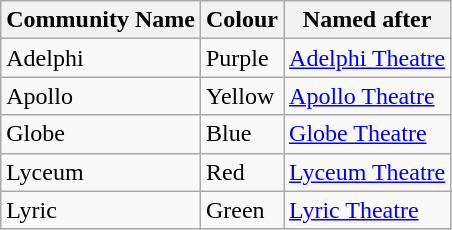<table class="wikitable">
<tr>
<th>Community Name</th>
<th>Colour</th>
<th>Named after</th>
</tr>
<tr>
<td>Adelphi</td>
<td>Purple</td>
<td><a href='#'>Adelphi Theatre</a></td>
</tr>
<tr>
<td>Apollo</td>
<td>Yellow</td>
<td><a href='#'>Apollo Theatre</a></td>
</tr>
<tr>
<td>Globe</td>
<td>Blue</td>
<td><a href='#'>Globe Theatre</a></td>
</tr>
<tr>
<td>Lyceum</td>
<td>Red</td>
<td><a href='#'>Lyceum Theatre</a></td>
</tr>
<tr>
<td>Lyric</td>
<td>Green</td>
<td><a href='#'>Lyric Theatre</a></td>
</tr>
</table>
